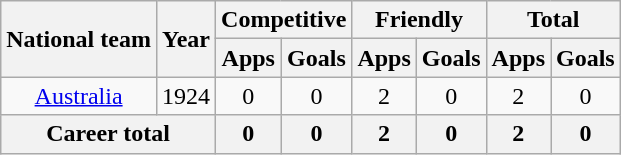<table class="wikitable" style="text-align:center">
<tr>
<th rowspan="2">National team</th>
<th rowspan="2">Year</th>
<th colspan="2">Competitive</th>
<th colspan="2">Friendly</th>
<th colspan="2">Total</th>
</tr>
<tr>
<th>Apps</th>
<th>Goals</th>
<th>Apps</th>
<th>Goals</th>
<th>Apps</th>
<th>Goals</th>
</tr>
<tr>
<td><a href='#'>Australia</a></td>
<td>1924</td>
<td>0</td>
<td>0</td>
<td>2</td>
<td>0</td>
<td>2</td>
<td>0</td>
</tr>
<tr>
<th colspan=2>Career total</th>
<th>0</th>
<th>0</th>
<th>2</th>
<th>0</th>
<th>2</th>
<th>0</th>
</tr>
</table>
